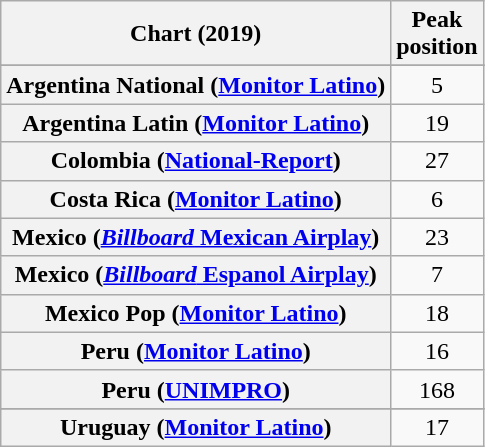<table class="wikitable sortable plainrowheaders" style="text-align:center">
<tr>
<th scope="col">Chart (2019)</th>
<th scope="col">Peak<br>position</th>
</tr>
<tr>
</tr>
<tr>
<th scope="row">Argentina National (<a href='#'>Monitor Latino</a>)</th>
<td>5</td>
</tr>
<tr>
<th scope="row">Argentina Latin (<a href='#'>Monitor Latino</a>)</th>
<td>19</td>
</tr>
<tr>
<th scope="row">Colombia (<a href='#'>National-Report</a>)</th>
<td>27</td>
</tr>
<tr>
<th scope="row">Costa Rica (<a href='#'>Monitor Latino</a>)</th>
<td>6</td>
</tr>
<tr>
<th scope="row">Mexico (<a href='#'><em>Billboard</em> Mexican Airplay</a>)</th>
<td>23</td>
</tr>
<tr>
<th scope="row">Mexico (<a href='#'><em>Billboard</em> Espanol Airplay</a>)</th>
<td>7</td>
</tr>
<tr>
<th scope="row">Mexico Pop (<a href='#'>Monitor Latino</a>)</th>
<td>18</td>
</tr>
<tr>
<th scope="row">Peru (<a href='#'>Monitor Latino</a>)</th>
<td>16</td>
</tr>
<tr>
<th scope="row">Peru (<a href='#'>UNIMPRO</a>)</th>
<td>168</td>
</tr>
<tr>
</tr>
<tr>
<th scope="row">Uruguay (<a href='#'>Monitor Latino</a>)</th>
<td>17</td>
</tr>
</table>
